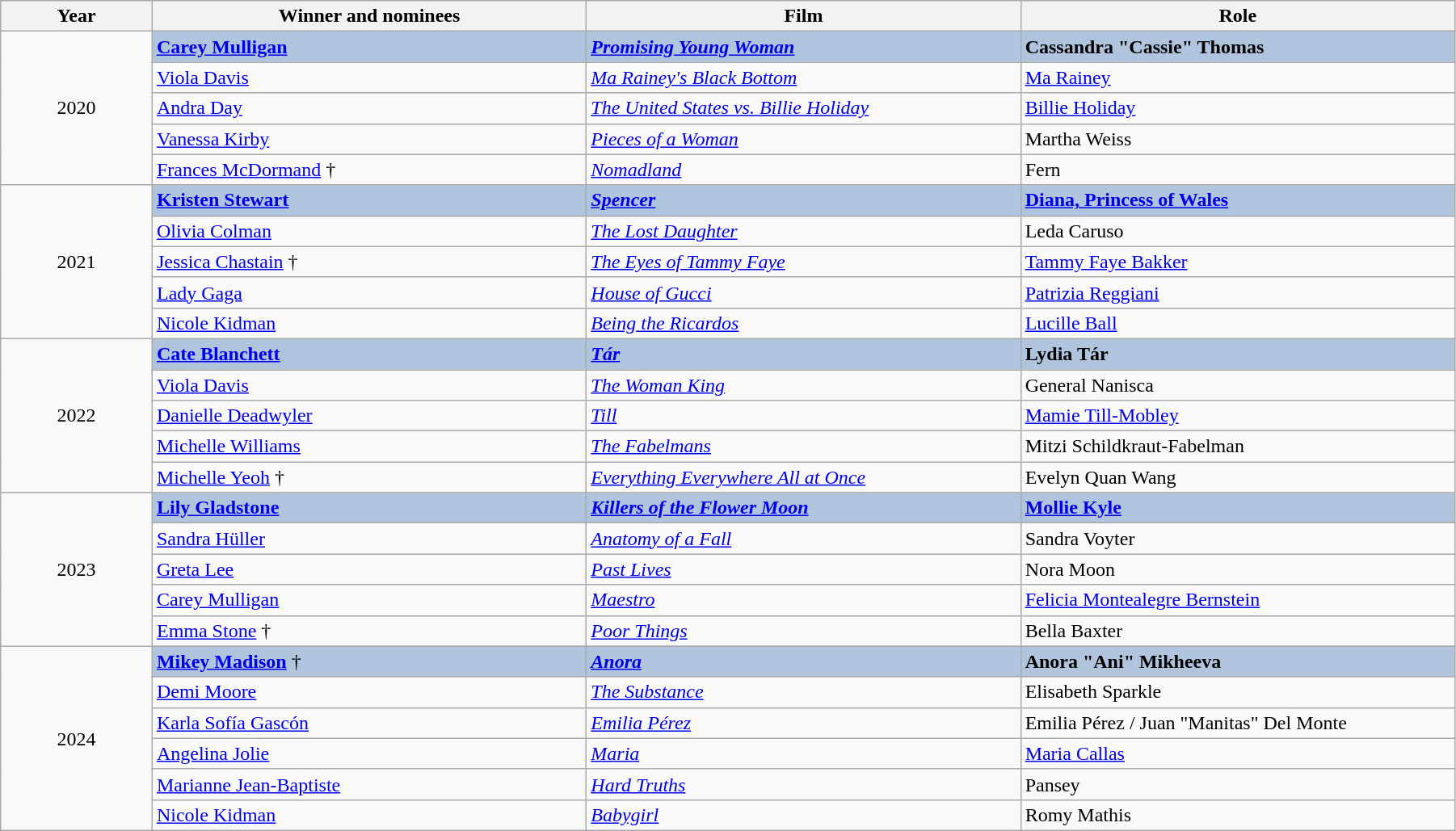<table class="wikitable" width="95%" cellpadding="5">
<tr>
<th width="100"><strong>Year</strong></th>
<th width="300"><strong>Winner and nominees</strong></th>
<th width="300"><strong>Film</strong></th>
<th width="300"><strong>Role</strong></th>
</tr>
<tr>
<td rowspan="5" style="text-align:center;">2020</td>
<td style="background:#B0C4DE;"><strong><a href='#'>Carey Mulligan</a></strong></td>
<td style="background:#B0C4DE;"><strong><em><a href='#'>Promising Young Woman</a></em></strong></td>
<td style="background:#B0C4DE;"><strong>Cassandra "Cassie" Thomas</strong></td>
</tr>
<tr>
<td><a href='#'>Viola Davis</a></td>
<td><em><a href='#'>Ma Rainey's Black Bottom</a></em></td>
<td><a href='#'>Ma Rainey</a></td>
</tr>
<tr>
<td><a href='#'>Andra Day</a></td>
<td><em><a href='#'>The United States vs. Billie Holiday</a></em></td>
<td><a href='#'>Billie Holiday</a></td>
</tr>
<tr>
<td><a href='#'>Vanessa Kirby</a></td>
<td><em><a href='#'>Pieces of a Woman</a></em></td>
<td>Martha Weiss</td>
</tr>
<tr>
<td><a href='#'>Frances McDormand</a> †</td>
<td><em><a href='#'>Nomadland</a></em></td>
<td>Fern</td>
</tr>
<tr>
<td rowspan="5" style="text-align:center;">2021</td>
<td style="background:#B0C4DE;"><strong><a href='#'>Kristen Stewart</a></strong></td>
<td style="background:#B0C4DE;"><strong><em><a href='#'>Spencer</a></em></strong></td>
<td style="background:#B0C4DE;"><strong><a href='#'>Diana, Princess of Wales</a></strong></td>
</tr>
<tr>
<td><a href='#'>Olivia Colman</a></td>
<td><em><a href='#'>The Lost Daughter</a></em></td>
<td>Leda Caruso</td>
</tr>
<tr>
<td><a href='#'>Jessica Chastain</a> †</td>
<td><em><a href='#'>The Eyes of Tammy Faye</a></em></td>
<td><a href='#'>Tammy Faye Bakker</a></td>
</tr>
<tr>
<td><a href='#'>Lady Gaga</a></td>
<td><em><a href='#'>House of Gucci</a></em></td>
<td><a href='#'>Patrizia Reggiani</a></td>
</tr>
<tr>
<td><a href='#'>Nicole Kidman</a></td>
<td><em><a href='#'>Being the Ricardos</a></em></td>
<td><a href='#'>Lucille Ball</a></td>
</tr>
<tr>
<td rowspan="5" style="text-align:center;">2022</td>
<td style="background:#B0C4DE;"><strong><a href='#'>Cate Blanchett</a></strong></td>
<td style="background:#B0C4DE;"><strong><em><a href='#'>Tár</a></em></strong></td>
<td style="background:#B0C4DE;"><strong>Lydia Tár</strong></td>
</tr>
<tr>
<td><a href='#'>Viola Davis</a></td>
<td><em><a href='#'>The Woman King</a></em></td>
<td>General Nanisca</td>
</tr>
<tr>
<td><a href='#'>Danielle Deadwyler</a></td>
<td><em><a href='#'>Till</a></em></td>
<td><a href='#'>Mamie Till-Mobley</a></td>
</tr>
<tr>
<td><a href='#'>Michelle Williams</a></td>
<td><em><a href='#'>The Fabelmans</a></em></td>
<td>Mitzi Schildkraut-Fabelman</td>
</tr>
<tr>
<td><a href='#'>Michelle Yeoh</a> †</td>
<td><em><a href='#'>Everything Everywhere All at Once</a></em></td>
<td>Evelyn Quan Wang</td>
</tr>
<tr>
<td rowspan="5" style="text-align:center;">2023</td>
<td style="background:#B0C4DE;"><strong><a href='#'>Lily Gladstone</a></strong></td>
<td style="background:#B0C4DE;"><strong><em><a href='#'>Killers of the Flower Moon</a></em></strong></td>
<td style="background:#B0C4DE;"><strong><a href='#'>Mollie Kyle</a></strong></td>
</tr>
<tr>
<td><a href='#'>Sandra Hüller</a></td>
<td><em><a href='#'>Anatomy of a Fall</a></em></td>
<td>Sandra Voyter</td>
</tr>
<tr>
<td><a href='#'>Greta Lee</a></td>
<td><em><a href='#'>Past Lives</a></em></td>
<td>Nora Moon</td>
</tr>
<tr>
<td><a href='#'>Carey Mulligan</a></td>
<td><em><a href='#'>Maestro</a></em></td>
<td><a href='#'>Felicia Montealegre Bernstein</a></td>
</tr>
<tr>
<td><a href='#'>Emma Stone</a> †</td>
<td><em><a href='#'>Poor Things</a></em></td>
<td>Bella Baxter</td>
</tr>
<tr>
<td rowspan="6" style="text-align:center;">2024</td>
<td style="background:#B0C4DE;"><strong><a href='#'>Mikey Madison</a></strong> †</td>
<td style="background:#B0C4DE;"><strong><em><a href='#'>Anora</a></em></strong></td>
<td style="background:#B0C4DE;"><strong>Anora "Ani" Mikheeva</strong></td>
</tr>
<tr>
<td><a href='#'>Demi Moore</a></td>
<td><em><a href='#'>The Substance</a></em></td>
<td>Elisabeth Sparkle</td>
</tr>
<tr>
<td><a href='#'>Karla Sofía Gascón</a></td>
<td><em><a href='#'>Emilia Pérez</a></em></td>
<td>Emilia Pérez / Juan "Manitas" Del Monte</td>
</tr>
<tr>
<td><a href='#'>Angelina Jolie</a></td>
<td><em><a href='#'>Maria</a></em></td>
<td><a href='#'>Maria Callas</a></td>
</tr>
<tr>
<td><a href='#'>Marianne Jean-Baptiste</a></td>
<td><em><a href='#'>Hard Truths</a></em></td>
<td>Pansey</td>
</tr>
<tr>
<td><a href='#'>Nicole Kidman</a></td>
<td><em><a href='#'>Babygirl</a></em></td>
<td>Romy Mathis</td>
</tr>
</table>
